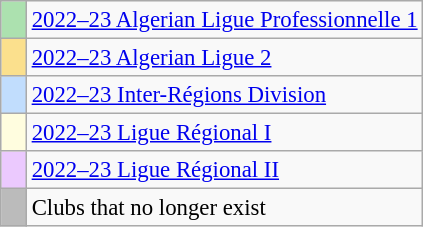<table class="wikitable" style="text-align:left; font-size:95%;">
<tr>
<td style="width:10px; background:#ace1af;"></td>
<td><a href='#'>2022–23 Algerian Ligue Professionnelle 1</a></td>
</tr>
<tr>
<td style="width:10px; background:#fbe08d;"></td>
<td><a href='#'>2022–23 Algerian Ligue 2</a></td>
</tr>
<tr>
<td style="width:10px; background:#c1ddfd;"></td>
<td><a href='#'>2022–23 Inter-Régions Division</a></td>
</tr>
<tr>
<td style="width:10px; background:#fffddf;"></td>
<td><a href='#'>2022–23 Ligue Régional I</a></td>
</tr>
<tr>
<td style="width:10px; background:#ebc9fe;"></td>
<td><a href='#'>2022–23 Ligue Régional II</a></td>
</tr>
<tr>
<td style="width:10px; background:#bbb;"></td>
<td>Clubs that no longer exist</td>
</tr>
</table>
